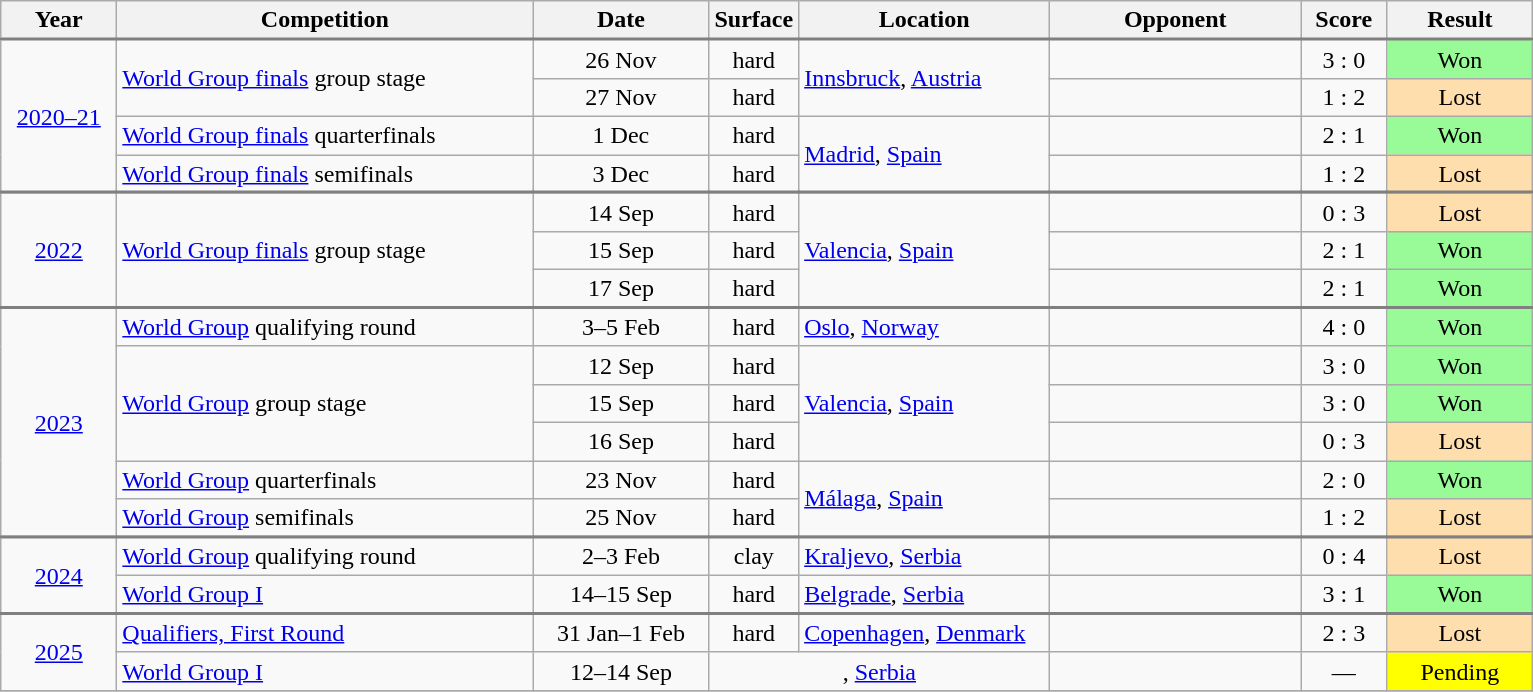<table class="wikitable collapsible">
<tr>
<th width="70">Year</th>
<th width="270">Competition</th>
<th width="110">Date</th>
<th width="50">Surface</th>
<th width="160">Location</th>
<th width="160">Opponent</th>
<th width="50">Score</th>
<th width="90">Result</th>
</tr>
<tr style="border-top:2px solid gray;">
<td align="center" rowspan="4"><a href='#'>2020–21</a></td>
<td rowspan="2"><a href='#'>World Group finals</a> group stage</td>
<td align="center">26 Nov</td>
<td align="center">hard</td>
<td rowspan="2"><a href='#'>Innsbruck</a>, <a href='#'>Austria</a></td>
<td></td>
<td align="center">3 : 0</td>
<td align="center" bgcolor="#98FB98">Won</td>
</tr>
<tr>
<td align="center">27 Nov</td>
<td align="center">hard</td>
<td></td>
<td align="center">1 : 2</td>
<td align="center" bgcolor="#FFDEAD">Lost</td>
</tr>
<tr>
<td><a href='#'>World Group finals</a> quarterfinals</td>
<td align="center">1 Dec</td>
<td align="center">hard</td>
<td rowspan="2"><a href='#'>Madrid</a>, <a href='#'>Spain</a></td>
<td></td>
<td align="center">2 : 1</td>
<td align="center" bgcolor="#98FB98">Won</td>
</tr>
<tr>
<td><a href='#'>World Group finals</a> semifinals</td>
<td align="center">3 Dec</td>
<td align="center">hard</td>
<td></td>
<td align="center">1 : 2</td>
<td align="center" bgcolor="#FFDEAD">Lost</td>
</tr>
<tr>
</tr>
<tr style="border-top:2px solid gray;">
<td align="center" rowspan="3"><a href='#'>2022</a></td>
<td rowspan="3"><a href='#'>World Group finals</a> group stage</td>
<td align="center">14 Sep</td>
<td align="center">hard</td>
<td rowspan="3"><a href='#'>Valencia</a>, <a href='#'>Spain</a></td>
<td></td>
<td align="center">0 : 3</td>
<td align="center" bgcolor="#FFDEAD">Lost</td>
</tr>
<tr>
<td align="center">15 Sep</td>
<td align="center">hard</td>
<td></td>
<td align="center">2 : 1</td>
<td align="center" bgcolor="#98FB98">Won</td>
</tr>
<tr>
<td align="center">17 Sep</td>
<td align="center">hard</td>
<td></td>
<td align="center">2 : 1</td>
<td align="center" bgcolor="#98FB98">Won</td>
</tr>
<tr>
</tr>
<tr style="border-top:2px solid gray;">
<td align="center" rowspan=6><a href='#'>2023</a></td>
<td><a href='#'>World Group</a> qualifying round</td>
<td align="center">3–5 Feb</td>
<td align="center">hard</td>
<td><a href='#'>Oslo</a>, <a href='#'>Norway</a></td>
<td></td>
<td align="center">4 : 0</td>
<td align="center" bgcolor="#98FB98">Won</td>
</tr>
<tr>
<td rowspan="3"><a href='#'>World Group</a> group stage</td>
<td align="center">12 Sep</td>
<td align="center">hard</td>
<td rowspan="3"><a href='#'>Valencia</a>, <a href='#'>Spain</a></td>
<td></td>
<td align="center">3 : 0</td>
<td align="center" bgcolor="#98FB98">Won</td>
</tr>
<tr>
<td align="center">15 Sep</td>
<td align="center">hard</td>
<td></td>
<td align="center">3 : 0</td>
<td align="center" bgcolor="#98FB98">Won</td>
</tr>
<tr>
<td align="center">16 Sep</td>
<td align="center">hard</td>
<td></td>
<td align="center">0 : 3</td>
<td align="center" bgcolor="#FFDEAD">Lost</td>
</tr>
<tr>
<td><a href='#'>World Group</a> quarterfinals</td>
<td align="center">23 Nov</td>
<td align="center">hard</td>
<td rowspan="2"><a href='#'>Málaga</a>, <a href='#'>Spain</a></td>
<td></td>
<td align="center">2 : 0</td>
<td align="center" bgcolor="#98FB98">Won</td>
</tr>
<tr>
<td><a href='#'>World Group</a> semifinals</td>
<td align="center">25 Nov</td>
<td align="center">hard</td>
<td></td>
<td align="center">1 : 2</td>
<td align="center" bgcolor="#FFDEAD">Lost</td>
</tr>
<tr>
</tr>
<tr style="border-top:2px solid gray;">
<td align="center" rowspan=2><a href='#'>2024</a></td>
<td><a href='#'>World Group</a> qualifying round</td>
<td align="center">2–3 Feb</td>
<td align="center">clay</td>
<td><a href='#'>Kraljevo</a>, <a href='#'>Serbia</a></td>
<td></td>
<td align="center">0 : 4</td>
<td align="center" bgcolor="#FFDEAD">Lost</td>
</tr>
<tr>
<td><a href='#'>World Group I</a></td>
<td align="center">14–15 Sep</td>
<td align="center">hard</td>
<td><a href='#'>Belgrade</a>, <a href='#'>Serbia</a></td>
<td></td>
<td align="center">3 : 1</td>
<td align="center" bgcolor="#98FB98">Won</td>
</tr>
<tr>
</tr>
<tr style="border-top:2px solid gray;">
<td align="center" rowspan=2><a href='#'>2025</a></td>
<td><a href='#'>Qualifiers, First Round</a></td>
<td align="center">31 Jan–1 Feb</td>
<td align="center">hard</td>
<td><a href='#'>Copenhagen</a>, <a href='#'>Denmark</a></td>
<td></td>
<td align="center">2 : 3</td>
<td align="center" bgcolor="#FFDEAD">Lost</td>
</tr>
<tr>
<td><a href='#'>World Group I</a></td>
<td align="center">12–14 Sep</td>
<td colspan="2" align="center">, <a href='#'>Serbia</a></td>
<td></td>
<td align="center">—</td>
<td align="center" bgcolor=yellow>Pending</td>
</tr>
<tr>
</tr>
</table>
